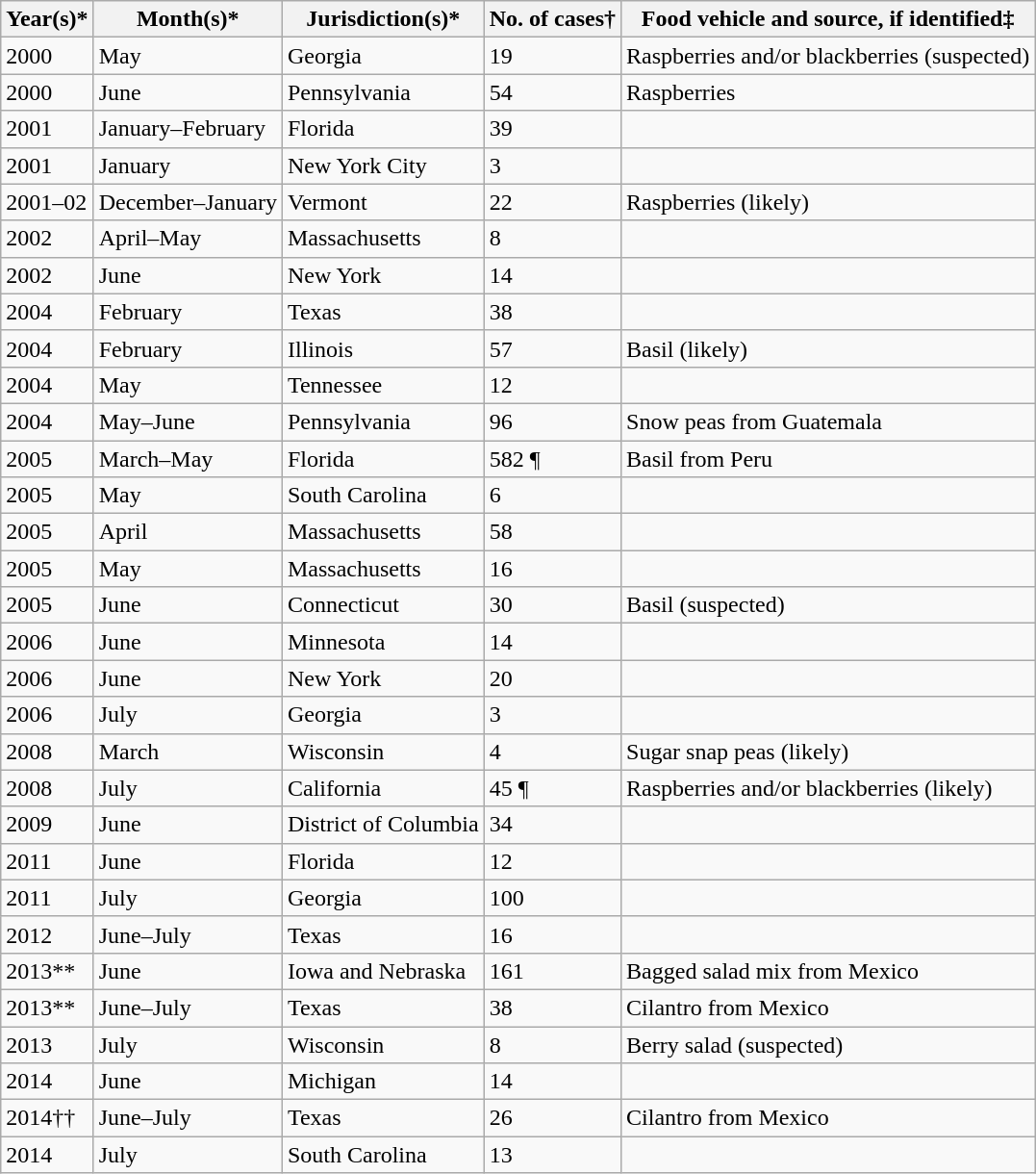<table class="wikitable">
<tr>
<th>Year(s)*</th>
<th>Month(s)*</th>
<th>Jurisdiction(s)*</th>
<th>No. of cases†</th>
<th>Food vehicle and source, if identified‡</th>
</tr>
<tr>
<td>2000</td>
<td>May</td>
<td>Georgia</td>
<td>19</td>
<td>Raspberries and/or blackberries (suspected)</td>
</tr>
<tr>
<td>2000</td>
<td>June</td>
<td>Pennsylvania</td>
<td>54</td>
<td>Raspberries</td>
</tr>
<tr>
<td>2001</td>
<td>January–February</td>
<td>Florida</td>
<td>39</td>
<td></td>
</tr>
<tr>
<td>2001</td>
<td>January</td>
<td>New York City</td>
<td>3</td>
<td></td>
</tr>
<tr>
<td>2001–02</td>
<td>December–January</td>
<td>Vermont</td>
<td>22</td>
<td>Raspberries (likely)</td>
</tr>
<tr>
<td>2002</td>
<td>April–May</td>
<td>Massachusetts</td>
<td>8</td>
<td></td>
</tr>
<tr>
<td>2002</td>
<td>June</td>
<td>New York</td>
<td>14</td>
<td></td>
</tr>
<tr>
<td>2004</td>
<td>February</td>
<td>Texas</td>
<td>38</td>
<td></td>
</tr>
<tr>
<td>2004</td>
<td>February</td>
<td>Illinois</td>
<td>57</td>
<td>Basil (likely)</td>
</tr>
<tr>
<td>2004</td>
<td>May</td>
<td>Tennessee</td>
<td>12</td>
<td></td>
</tr>
<tr>
<td>2004</td>
<td>May–June</td>
<td>Pennsylvania</td>
<td>96</td>
<td>Snow peas from Guatemala</td>
</tr>
<tr>
<td>2005</td>
<td>March–May</td>
<td>Florida</td>
<td>582 ¶</td>
<td>Basil from Peru</td>
</tr>
<tr>
<td>2005</td>
<td>May</td>
<td>South Carolina</td>
<td>6</td>
<td></td>
</tr>
<tr>
<td>2005</td>
<td>April</td>
<td>Massachusetts</td>
<td>58</td>
<td></td>
</tr>
<tr>
<td>2005</td>
<td>May</td>
<td>Massachusetts</td>
<td>16</td>
<td></td>
</tr>
<tr>
<td>2005</td>
<td>June</td>
<td>Connecticut</td>
<td>30</td>
<td>Basil (suspected)</td>
</tr>
<tr>
<td>2006</td>
<td>June</td>
<td>Minnesota</td>
<td>14</td>
<td></td>
</tr>
<tr>
<td>2006</td>
<td>June</td>
<td>New York</td>
<td>20</td>
<td></td>
</tr>
<tr>
<td>2006</td>
<td>July</td>
<td>Georgia</td>
<td>3</td>
<td></td>
</tr>
<tr>
<td>2008</td>
<td>March</td>
<td>Wisconsin</td>
<td>4</td>
<td>Sugar snap peas (likely)</td>
</tr>
<tr>
<td>2008</td>
<td>July</td>
<td>California</td>
<td>45 ¶</td>
<td>Raspberries and/or blackberries (likely)</td>
</tr>
<tr>
<td>2009</td>
<td>June</td>
<td>District of Columbia</td>
<td>34</td>
<td></td>
</tr>
<tr>
<td>2011</td>
<td>June</td>
<td>Florida</td>
<td>12</td>
<td></td>
</tr>
<tr>
<td>2011</td>
<td>July</td>
<td>Georgia</td>
<td>100</td>
<td></td>
</tr>
<tr>
<td>2012</td>
<td>June–July</td>
<td>Texas</td>
<td>16</td>
<td></td>
</tr>
<tr>
<td>2013**</td>
<td>June</td>
<td>Iowa and Nebraska</td>
<td>161</td>
<td>Bagged salad mix from Mexico</td>
</tr>
<tr>
<td>2013**</td>
<td>June–July</td>
<td>Texas</td>
<td>38</td>
<td>Cilantro from Mexico</td>
</tr>
<tr>
<td>2013</td>
<td>July</td>
<td>Wisconsin</td>
<td>8</td>
<td>Berry salad (suspected)</td>
</tr>
<tr>
<td>2014</td>
<td>June</td>
<td>Michigan</td>
<td>14</td>
<td></td>
</tr>
<tr>
<td>2014††</td>
<td>June–July</td>
<td>Texas</td>
<td>26</td>
<td>Cilantro from Mexico</td>
</tr>
<tr>
<td>2014</td>
<td>July</td>
<td>South Carolina</td>
<td>13</td>
<td></td>
</tr>
</table>
